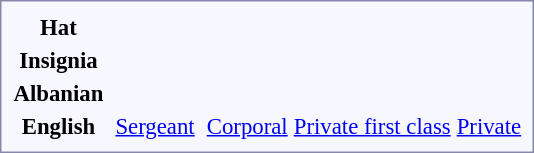<table style="border:1px solid #8888aa; background-color:#f7f8ff; padding:5px; font-size:95%; margin: 0px 12px 12px 0px;">
<tr style="text-align:center;">
<th>Hat</th>
<td colspan=8 rowspan=4></td>
<td colspan=2></td>
<td colspan=12 rowspan=4></td>
<td colspan=6></td>
<td colspan=6></td>
<td colspan=2></td>
</tr>
<tr style="text-align:center;">
<th>Insignia</th>
<td colspan=2></td>
<td colspan=6></td>
<td colspan=6></td>
<td colspan=2></td>
</tr>
<tr style="text-align:center;">
<th>Albanian</th>
<td colspan=2></td>
<td colspan=6></td>
<td colspan=6></td>
<td colspan=2></td>
</tr>
<tr style="text-align:center;">
<th>English</th>
<td colspan=2><a href='#'>Sergeant</a></td>
<td colspan=6><a href='#'>Corporal</a></td>
<td colspan=6><a href='#'>Private first class</a></td>
<td colspan=2><a href='#'>Private</a></td>
</tr>
</table>
